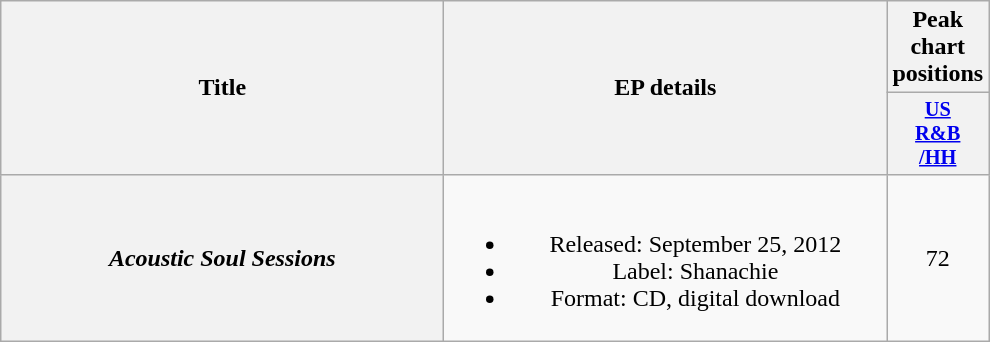<table class="wikitable plainrowheaders" style="text-align:center;" border="1">
<tr>
<th scope="col" rowspan="2" style="width:18em;">Title</th>
<th scope="col" rowspan="2" style="width:18em;">EP details</th>
<th scope="col" colspan="1">Peak chart positions</th>
</tr>
<tr>
<th scope="col" style="width:3em;font-size:85%;"><a href='#'>US<br>R&B<br>/HH</a><br></th>
</tr>
<tr>
<th scope="row"><em>Acoustic Soul Sessions</em></th>
<td><br><ul><li>Released: September 25, 2012</li><li>Label: Shanachie</li><li>Format: CD, digital download</li></ul></td>
<td>72</td>
</tr>
</table>
